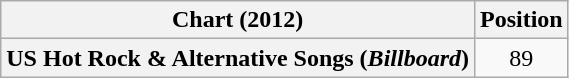<table class="wikitable plainrowheaders" style="text-align:center">
<tr>
<th scope="col">Chart (2012)</th>
<th scope="col">Position</th>
</tr>
<tr>
<th scope="row">US Hot Rock & Alternative Songs (<em>Billboard</em>)</th>
<td>89</td>
</tr>
</table>
